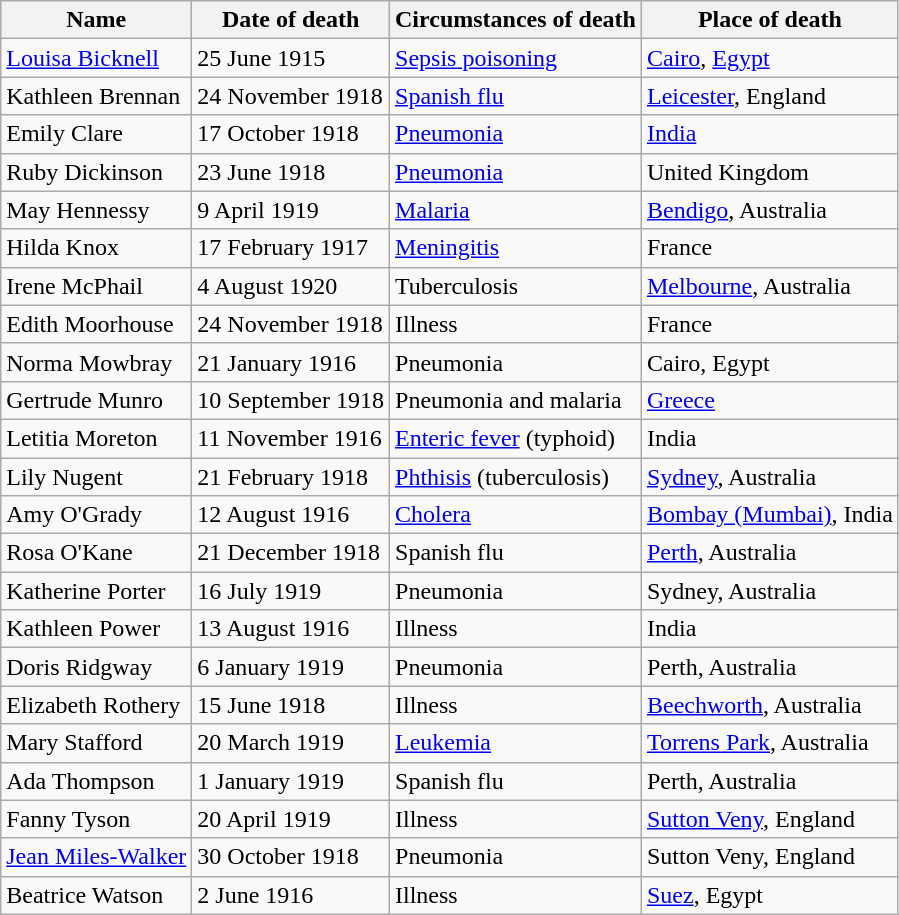<table class="wikitable">
<tr>
<th>Name</th>
<th>Date of death</th>
<th>Circumstances of death</th>
<th>Place of death</th>
</tr>
<tr>
<td><a href='#'>Louisa Bicknell</a></td>
<td>25 June 1915</td>
<td><a href='#'>Sepsis poisoning</a></td>
<td><a href='#'>Cairo</a>, <a href='#'>Egypt</a></td>
</tr>
<tr>
<td>Kathleen Brennan</td>
<td>24 November 1918</td>
<td><a href='#'>Spanish flu</a></td>
<td><a href='#'>Leicester</a>, England</td>
</tr>
<tr>
<td>Emily Clare</td>
<td>17 October 1918</td>
<td><a href='#'>Pneumonia</a></td>
<td><a href='#'>India</a></td>
</tr>
<tr>
<td>Ruby Dickinson</td>
<td>23 June 1918</td>
<td><a href='#'>Pneumonia</a></td>
<td>United Kingdom</td>
</tr>
<tr>
<td>May Hennessy</td>
<td>9 April 1919</td>
<td><a href='#'>Malaria</a></td>
<td><a href='#'>Bendigo</a>, Australia</td>
</tr>
<tr>
<td>Hilda Knox</td>
<td>17 February 1917</td>
<td><a href='#'>Meningitis</a></td>
<td>France</td>
</tr>
<tr>
<td>Irene McPhail</td>
<td>4 August 1920</td>
<td>Tuberculosis</td>
<td><a href='#'>Melbourne</a>, Australia</td>
</tr>
<tr>
<td>Edith Moorhouse</td>
<td>24 November 1918</td>
<td>Illness</td>
<td>France</td>
</tr>
<tr>
<td>Norma Mowbray</td>
<td>21 January 1916</td>
<td>Pneumonia</td>
<td>Cairo, Egypt</td>
</tr>
<tr>
<td>Gertrude Munro</td>
<td>10 September 1918</td>
<td>Pneumonia and malaria</td>
<td><a href='#'>Greece</a></td>
</tr>
<tr>
<td>Letitia Moreton</td>
<td>11 November 1916</td>
<td><a href='#'>Enteric fever</a> (typhoid)</td>
<td>India</td>
</tr>
<tr>
<td>Lily Nugent</td>
<td>21 February 1918</td>
<td><a href='#'>Phthisis</a> (tuberculosis)</td>
<td><a href='#'>Sydney</a>, Australia</td>
</tr>
<tr>
<td>Amy O'Grady</td>
<td>12 August 1916</td>
<td><a href='#'>Cholera</a></td>
<td><a href='#'>Bombay (Mumbai)</a>, India</td>
</tr>
<tr>
<td>Rosa O'Kane</td>
<td>21 December 1918</td>
<td>Spanish flu</td>
<td><a href='#'>Perth</a>, Australia</td>
</tr>
<tr>
<td>Katherine Porter</td>
<td>16 July 1919</td>
<td>Pneumonia</td>
<td>Sydney, Australia</td>
</tr>
<tr>
<td>Kathleen Power</td>
<td>13 August 1916</td>
<td>Illness</td>
<td>India</td>
</tr>
<tr>
<td>Doris Ridgway</td>
<td>6 January 1919</td>
<td>Pneumonia</td>
<td>Perth, Australia</td>
</tr>
<tr>
<td>Elizabeth Rothery</td>
<td>15 June 1918</td>
<td>Illness</td>
<td><a href='#'>Beechworth</a>, Australia</td>
</tr>
<tr>
<td>Mary Stafford</td>
<td>20 March 1919</td>
<td><a href='#'>Leukemia</a></td>
<td><a href='#'>Torrens Park</a>, Australia</td>
</tr>
<tr>
<td>Ada Thompson</td>
<td>1 January 1919</td>
<td>Spanish flu</td>
<td>Perth, Australia</td>
</tr>
<tr>
<td>Fanny Tyson</td>
<td>20 April 1919</td>
<td>Illness</td>
<td><a href='#'>Sutton Veny</a>, England</td>
</tr>
<tr>
<td><a href='#'>Jean Miles-Walker</a></td>
<td>30 October 1918</td>
<td>Pneumonia</td>
<td>Sutton Veny, England</td>
</tr>
<tr>
<td>Beatrice Watson</td>
<td>2 June 1916</td>
<td>Illness</td>
<td><a href='#'>Suez</a>, Egypt</td>
</tr>
</table>
